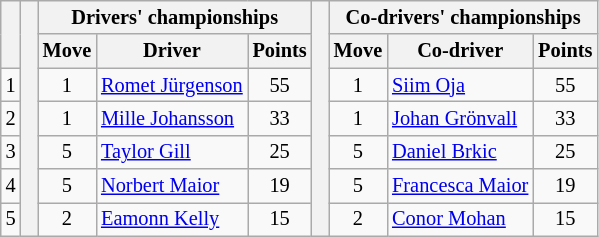<table class="wikitable" style="font-size:85%;">
<tr>
<th rowspan="2"></th>
<th rowspan="7" style="width:5px;"></th>
<th colspan="3">Drivers' championships</th>
<th rowspan="7" style="width:5px;"></th>
<th colspan="3" nowrap>Co-drivers' championships</th>
</tr>
<tr>
<th>Move</th>
<th>Driver</th>
<th>Points</th>
<th>Move</th>
<th>Co-driver</th>
<th>Points</th>
</tr>
<tr>
<td align="center">1</td>
<td align="center"> 1</td>
<td><a href='#'>Romet Jürgenson</a></td>
<td align="center">55</td>
<td align="center"> 1</td>
<td><a href='#'>Siim Oja</a></td>
<td align="center">55</td>
</tr>
<tr>
<td align="center">2</td>
<td align="center"> 1</td>
<td><a href='#'>Mille Johansson</a></td>
<td align="center">33</td>
<td align="center"> 1</td>
<td><a href='#'>Johan Grönvall</a></td>
<td align="center">33</td>
</tr>
<tr>
<td align="center">3</td>
<td align="center"> 5</td>
<td><a href='#'>Taylor Gill</a></td>
<td align="center">25</td>
<td align="center"> 5</td>
<td><a href='#'>Daniel Brkic</a></td>
<td align="center">25</td>
</tr>
<tr>
<td align="center">4</td>
<td align="center"> 5</td>
<td><a href='#'>Norbert Maior</a></td>
<td align="center">19</td>
<td align="center"> 5</td>
<td><a href='#'>Francesca Maior</a></td>
<td align="center">19</td>
</tr>
<tr>
<td align="center">5</td>
<td align="center"> 2</td>
<td><a href='#'>Eamonn Kelly</a></td>
<td align="center">15</td>
<td align="center"> 2</td>
<td><a href='#'>Conor Mohan</a></td>
<td align="center">15</td>
</tr>
</table>
